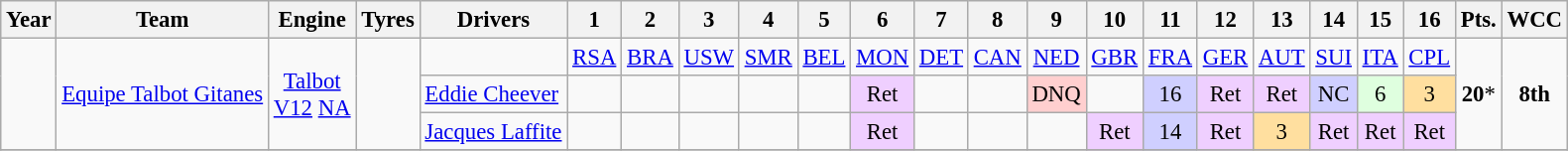<table class="wikitable" style="text-align:center; font-size:95%">
<tr>
<th>Year</th>
<th>Team</th>
<th>Engine</th>
<th>Tyres</th>
<th>Drivers</th>
<th>1</th>
<th>2</th>
<th>3</th>
<th>4</th>
<th>5</th>
<th>6</th>
<th>7</th>
<th>8</th>
<th>9</th>
<th>10</th>
<th>11</th>
<th>12</th>
<th>13</th>
<th>14</th>
<th>15</th>
<th>16</th>
<th>Pts.</th>
<th>WCC</th>
</tr>
<tr>
<td rowspan="3"></td>
<td rowspan="3"><a href='#'>Equipe Talbot Gitanes</a></td>
<td rowspan="3"><a href='#'>Talbot</a><br><a href='#'>V12</a> <a href='#'>NA</a></td>
<td rowspan="3"></td>
<td></td>
<td><a href='#'>RSA</a></td>
<td><a href='#'>BRA</a></td>
<td><a href='#'>USW</a></td>
<td><a href='#'>SMR</a></td>
<td><a href='#'>BEL</a></td>
<td><a href='#'>MON</a></td>
<td><a href='#'>DET</a></td>
<td><a href='#'>CAN</a></td>
<td><a href='#'>NED</a></td>
<td><a href='#'>GBR</a></td>
<td><a href='#'>FRA</a></td>
<td><a href='#'>GER</a></td>
<td><a href='#'>AUT</a></td>
<td><a href='#'>SUI</a></td>
<td><a href='#'>ITA</a></td>
<td><a href='#'>CPL</a></td>
<td rowspan="3"><strong>20</strong>*</td>
<td rowspan="3"><strong>8th</strong></td>
</tr>
<tr>
<td align="left"><a href='#'>Eddie Cheever</a></td>
<td></td>
<td></td>
<td></td>
<td></td>
<td></td>
<td style="background:#EFCFFF;">Ret</td>
<td></td>
<td></td>
<td style="background:#ffcfcf;">DNQ</td>
<td></td>
<td style="background:#cfcfff;">16</td>
<td style="background:#EFCFFF;">Ret</td>
<td style="background:#EFCFFF;">Ret</td>
<td style="background:#cfcfff;">NC</td>
<td style="background:#dfffdf;">6</td>
<td style="background:#ffdf9f;">3</td>
</tr>
<tr>
<td align="left"><a href='#'>Jacques Laffite</a></td>
<td></td>
<td></td>
<td></td>
<td></td>
<td></td>
<td style="background:#EFCFFF;">Ret</td>
<td></td>
<td></td>
<td></td>
<td style="background:#EFCFFF;">Ret</td>
<td style="background:#cfcfff;">14</td>
<td style="background:#EFCFFF;">Ret</td>
<td style="background:#ffdf9f;">3</td>
<td style="background:#EFCFFF;">Ret</td>
<td style="background:#EFCFFF;">Ret</td>
<td style="background:#EFCFFF;">Ret</td>
</tr>
<tr>
</tr>
</table>
